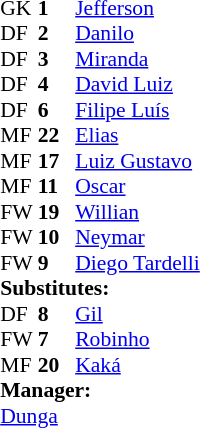<table style="font-size:90%; margin:0.2em auto;" cellspacing="0" cellpadding="0">
<tr>
<th width="25"></th>
<th width="25"></th>
</tr>
<tr>
<td>GK</td>
<td><strong>1</strong></td>
<td><a href='#'>Jefferson</a></td>
</tr>
<tr>
<td>DF</td>
<td><strong>2</strong></td>
<td><a href='#'>Danilo</a></td>
<td></td>
<td></td>
</tr>
<tr>
<td>DF</td>
<td><strong>3</strong></td>
<td><a href='#'>Miranda</a></td>
</tr>
<tr>
<td>DF</td>
<td><strong>4</strong></td>
<td><a href='#'>David Luiz</a></td>
<td></td>
<td></td>
</tr>
<tr>
<td>DF</td>
<td><strong>6</strong></td>
<td><a href='#'>Filipe Luís</a></td>
</tr>
<tr>
<td>MF</td>
<td><strong>22</strong></td>
<td><a href='#'>Elias</a></td>
</tr>
<tr>
<td>MF</td>
<td><strong>17</strong></td>
<td><a href='#'>Luiz Gustavo</a></td>
</tr>
<tr>
<td>MF</td>
<td><strong>11</strong></td>
<td><a href='#'>Oscar</a></td>
</tr>
<tr>
<td>FW</td>
<td><strong>19</strong></td>
<td><a href='#'>Willian</a></td>
</tr>
<tr>
<td>FW</td>
<td><strong>10</strong></td>
<td><a href='#'>Neymar</a></td>
<td></td>
<td></td>
</tr>
<tr>
<td>FW</td>
<td><strong>9</strong></td>
<td><a href='#'>Diego Tardelli</a></td>
<td></td>
<td></td>
</tr>
<tr>
<td colspan=3><strong>Substitutes:</strong></td>
</tr>
<tr>
<td>DF</td>
<td><strong>8</strong></td>
<td><a href='#'>Gil</a></td>
<td></td>
<td></td>
</tr>
<tr>
<td>FW</td>
<td><strong>7</strong></td>
<td><a href='#'>Robinho</a></td>
<td></td>
<td></td>
</tr>
<tr>
<td>MF</td>
<td><strong>20</strong></td>
<td><a href='#'>Kaká</a></td>
<td></td>
<td></td>
</tr>
<tr>
<td colspan=3><strong>Manager:</strong></td>
</tr>
<tr>
<td colspan=4> <a href='#'>Dunga</a></td>
</tr>
</table>
